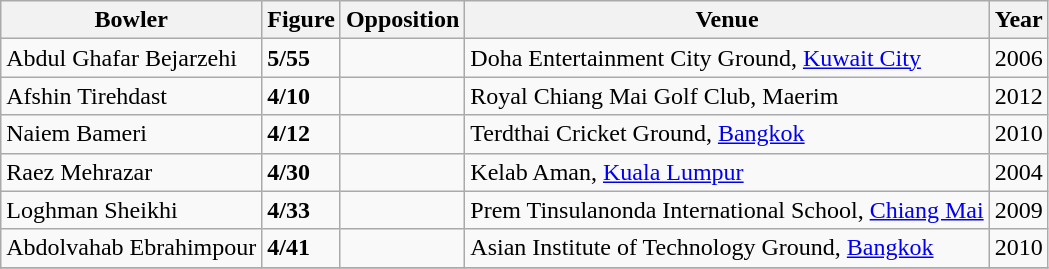<table class="wikitable">
<tr>
<th>Bowler</th>
<th>Figure</th>
<th>Opposition</th>
<th>Venue</th>
<th>Year</th>
</tr>
<tr>
<td>Abdul Ghafar Bejarzehi</td>
<td><strong>5/55</strong></td>
<td></td>
<td>Doha Entertainment City Ground, <a href='#'>Kuwait City</a></td>
<td>2006</td>
</tr>
<tr>
<td>Afshin Tirehdast</td>
<td><strong>4/10</strong></td>
<td></td>
<td>Royal Chiang Mai Golf Club, Maerim</td>
<td>2012</td>
</tr>
<tr>
<td>Naiem Bameri</td>
<td><strong>4/12</strong></td>
<td></td>
<td>Terdthai Cricket Ground, <a href='#'>Bangkok</a></td>
<td>2010</td>
</tr>
<tr>
<td>Raez Mehrazar</td>
<td><strong>4/30</strong></td>
<td></td>
<td>Kelab Aman, <a href='#'>Kuala Lumpur</a></td>
<td>2004</td>
</tr>
<tr>
<td>Loghman Sheikhi</td>
<td><strong>4/33</strong></td>
<td></td>
<td>Prem Tinsulanonda International School, <a href='#'>Chiang Mai</a></td>
<td>2009</td>
</tr>
<tr>
<td>Abdolvahab Ebrahimpour</td>
<td><strong>4/41</strong></td>
<td></td>
<td>Asian Institute of Technology Ground, <a href='#'>Bangkok</a></td>
<td>2010</td>
</tr>
<tr>
</tr>
</table>
